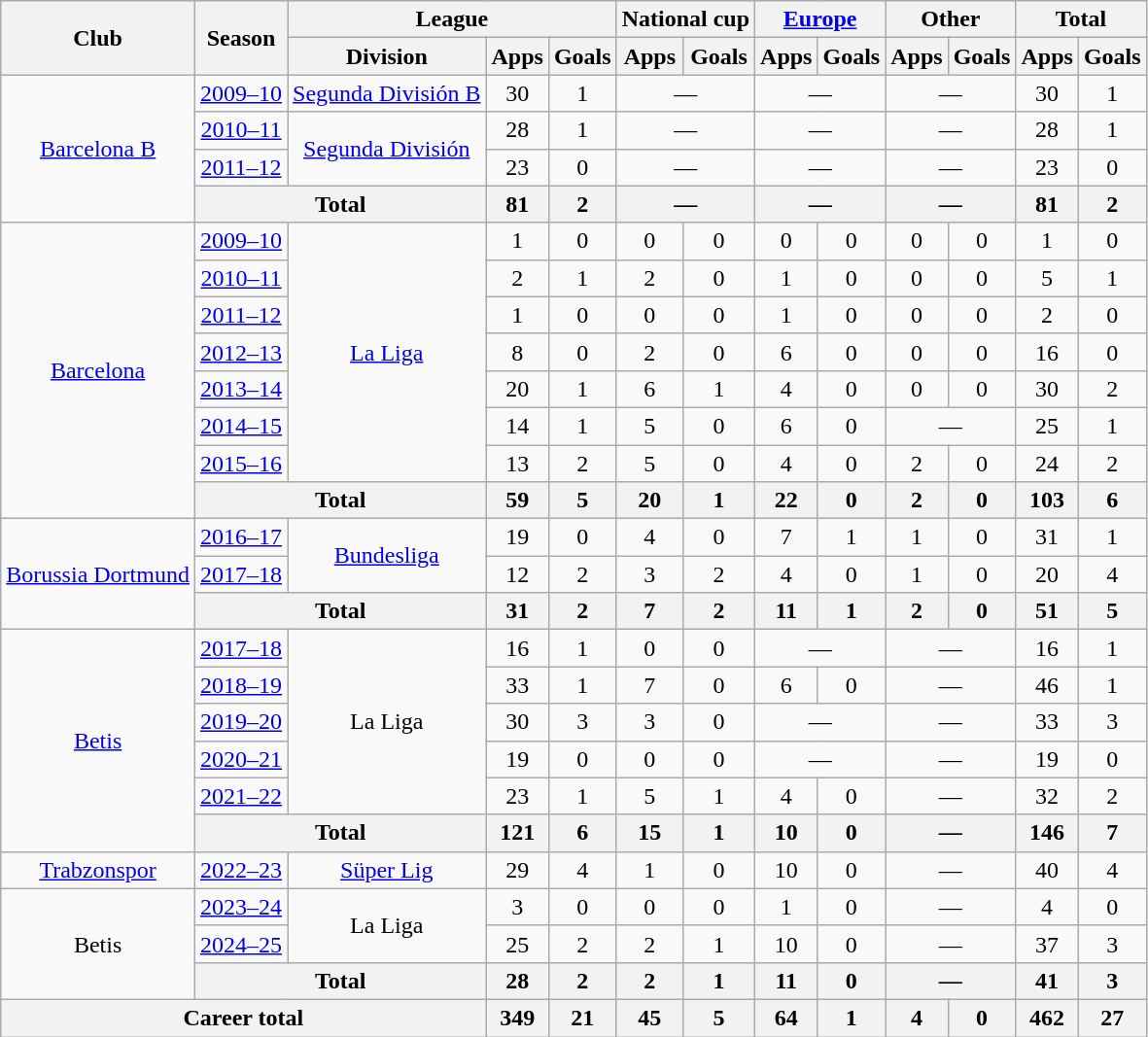<table class="wikitable" style="text-align:center">
<tr>
<th rowspan="2">Club</th>
<th rowspan="2">Season</th>
<th colspan="3">League</th>
<th colspan="2">National cup</th>
<th colspan="2"><a href='#'>Europe</a></th>
<th colspan="2">Other</th>
<th colspan="2">Total</th>
</tr>
<tr>
<th>Division</th>
<th>Apps</th>
<th>Goals</th>
<th>Apps</th>
<th>Goals</th>
<th>Apps</th>
<th>Goals</th>
<th>Apps</th>
<th>Goals</th>
<th>Apps</th>
<th>Goals</th>
</tr>
<tr>
<td rowspan="4"><a href='#'>Barcelona B</a></td>
<td><a href='#'>2009–10</a></td>
<td><a href='#'>Segunda División B</a></td>
<td>30</td>
<td>1</td>
<td colspan="2">—</td>
<td colspan="2">—</td>
<td colspan="2">—</td>
<td>30</td>
<td>1</td>
</tr>
<tr>
<td><a href='#'>2010–11</a></td>
<td rowspan="2"><a href='#'>Segunda División</a></td>
<td>28</td>
<td>1</td>
<td colspan="2">—</td>
<td colspan="2">—</td>
<td colspan="2">—</td>
<td>28</td>
<td>1</td>
</tr>
<tr>
<td><a href='#'>2011–12</a></td>
<td>23</td>
<td>0</td>
<td colspan="2">—</td>
<td colspan="2">—</td>
<td colspan="2">—</td>
<td>23</td>
<td>0</td>
</tr>
<tr>
<th colspan="2">Total</th>
<th>81</th>
<th>2</th>
<th colspan="2">—</th>
<th colspan="2">—</th>
<th colspan="2">—</th>
<th>81</th>
<th>2</th>
</tr>
<tr>
<td rowspan="8"><a href='#'>Barcelona</a></td>
<td><a href='#'>2009–10</a></td>
<td rowspan="7"><a href='#'>La Liga</a></td>
<td>1</td>
<td>0</td>
<td>0</td>
<td>0</td>
<td>0</td>
<td>0</td>
<td>0</td>
<td>0</td>
<td>1</td>
<td>0</td>
</tr>
<tr>
<td><a href='#'>2010–11</a></td>
<td>2</td>
<td>1</td>
<td>2</td>
<td>0</td>
<td>1</td>
<td>0</td>
<td 0>0</td>
<td>0</td>
<td>5</td>
<td>1</td>
</tr>
<tr>
<td><a href='#'>2011–12</a></td>
<td>1</td>
<td>0</td>
<td>0</td>
<td>0</td>
<td>1</td>
<td>0</td>
<td>0</td>
<td>0</td>
<td>2</td>
<td>0</td>
</tr>
<tr>
<td><a href='#'>2012–13</a></td>
<td>8</td>
<td>0</td>
<td>2</td>
<td>0</td>
<td>6</td>
<td>0</td>
<td>0</td>
<td>0</td>
<td>16</td>
<td>0</td>
</tr>
<tr>
<td><a href='#'>2013–14</a></td>
<td>20</td>
<td>1</td>
<td>6</td>
<td>1</td>
<td>4</td>
<td>0</td>
<td>0</td>
<td>0</td>
<td>30</td>
<td>2</td>
</tr>
<tr>
<td><a href='#'>2014–15</a></td>
<td>14</td>
<td>1</td>
<td>5</td>
<td>0</td>
<td>6</td>
<td>0</td>
<td colspan=2>—</td>
<td>25</td>
<td>1</td>
</tr>
<tr>
<td><a href='#'>2015–16</a></td>
<td>13</td>
<td>2</td>
<td>5</td>
<td>0</td>
<td>4</td>
<td>0</td>
<td>2</td>
<td>0</td>
<td>24</td>
<td>2</td>
</tr>
<tr>
<th colspan="2">Total</th>
<th>59</th>
<th>5</th>
<th>20</th>
<th>1</th>
<th>22</th>
<th>0</th>
<th>2</th>
<th>0</th>
<th>103</th>
<th>6</th>
</tr>
<tr>
<td rowspan="3"><a href='#'>Borussia Dortmund</a></td>
<td><a href='#'>2016–17</a></td>
<td rowspan="2"><a href='#'>Bundesliga</a></td>
<td>19</td>
<td>0</td>
<td>4</td>
<td>0</td>
<td>7</td>
<td>1</td>
<td>1</td>
<td>0</td>
<td>31</td>
<td>1</td>
</tr>
<tr>
<td><a href='#'>2017–18</a></td>
<td>12</td>
<td>2</td>
<td>3</td>
<td>2</td>
<td>4</td>
<td>0</td>
<td>1</td>
<td>0</td>
<td>20</td>
<td>4</td>
</tr>
<tr>
<th colspan="2">Total</th>
<th>31</th>
<th>2</th>
<th>7</th>
<th>2</th>
<th>11</th>
<th>1</th>
<th>2</th>
<th>0</th>
<th>51</th>
<th>5</th>
</tr>
<tr>
<td rowspan="6"><a href='#'>Betis</a></td>
<td><a href='#'>2017–18</a></td>
<td rowspan="5">La Liga</td>
<td>16</td>
<td>1</td>
<td>0</td>
<td>0</td>
<td colspan="2">—</td>
<td colspan="2">—</td>
<td>16</td>
<td>1</td>
</tr>
<tr>
<td><a href='#'>2018–19</a></td>
<td>33</td>
<td>1</td>
<td>7</td>
<td>0</td>
<td>6</td>
<td>0</td>
<td colspan="2">—</td>
<td>46</td>
<td>1</td>
</tr>
<tr>
<td><a href='#'>2019–20</a></td>
<td>30</td>
<td>3</td>
<td>3</td>
<td>0</td>
<td colspan="2">—</td>
<td colspan="2">—</td>
<td>33</td>
<td>3</td>
</tr>
<tr>
<td><a href='#'>2020–21</a></td>
<td>19</td>
<td>0</td>
<td>0</td>
<td>0</td>
<td colspan="2">—</td>
<td colspan="2">—</td>
<td>19</td>
<td>0</td>
</tr>
<tr>
<td><a href='#'>2021–22</a></td>
<td>23</td>
<td>1</td>
<td>5</td>
<td>1</td>
<td>4</td>
<td>0</td>
<td colspan="2">—</td>
<td>32</td>
<td>2</td>
</tr>
<tr>
<th colspan="2">Total</th>
<th>121</th>
<th>6</th>
<th>15</th>
<th>1</th>
<th>10</th>
<th>0</th>
<th colspan="2">—</th>
<th>146</th>
<th>7</th>
</tr>
<tr>
<td><a href='#'>Trabzonspor</a></td>
<td><a href='#'>2022–23</a></td>
<td><a href='#'>Süper Lig</a></td>
<td>29</td>
<td>4</td>
<td>1</td>
<td>0</td>
<td>10</td>
<td>0</td>
<td colspan="2">—</td>
<td>40</td>
<td>4</td>
</tr>
<tr>
<td rowspan="3">Betis</td>
<td><a href='#'>2023–24</a></td>
<td rowspan="2">La Liga</td>
<td>3</td>
<td>0</td>
<td>0</td>
<td>0</td>
<td>1</td>
<td>0</td>
<td colspan="2">—</td>
<td>4</td>
<td>0</td>
</tr>
<tr>
<td><a href='#'>2024–25</a></td>
<td>25</td>
<td>2</td>
<td>2</td>
<td>1</td>
<td>10</td>
<td>0</td>
<td colspan="2">—</td>
<td>37</td>
<td>3</td>
</tr>
<tr>
<th colspan="2">Total</th>
<th>28</th>
<th>2</th>
<th>2</th>
<th>1</th>
<th>11</th>
<th>0</th>
<th colspan="2">—</th>
<th>41</th>
<th>3</th>
</tr>
<tr>
<th colspan="3">Career total</th>
<th>349</th>
<th>21</th>
<th>45</th>
<th>5</th>
<th>64</th>
<th>1</th>
<th>4</th>
<th>0</th>
<th>462</th>
<th>27</th>
</tr>
</table>
